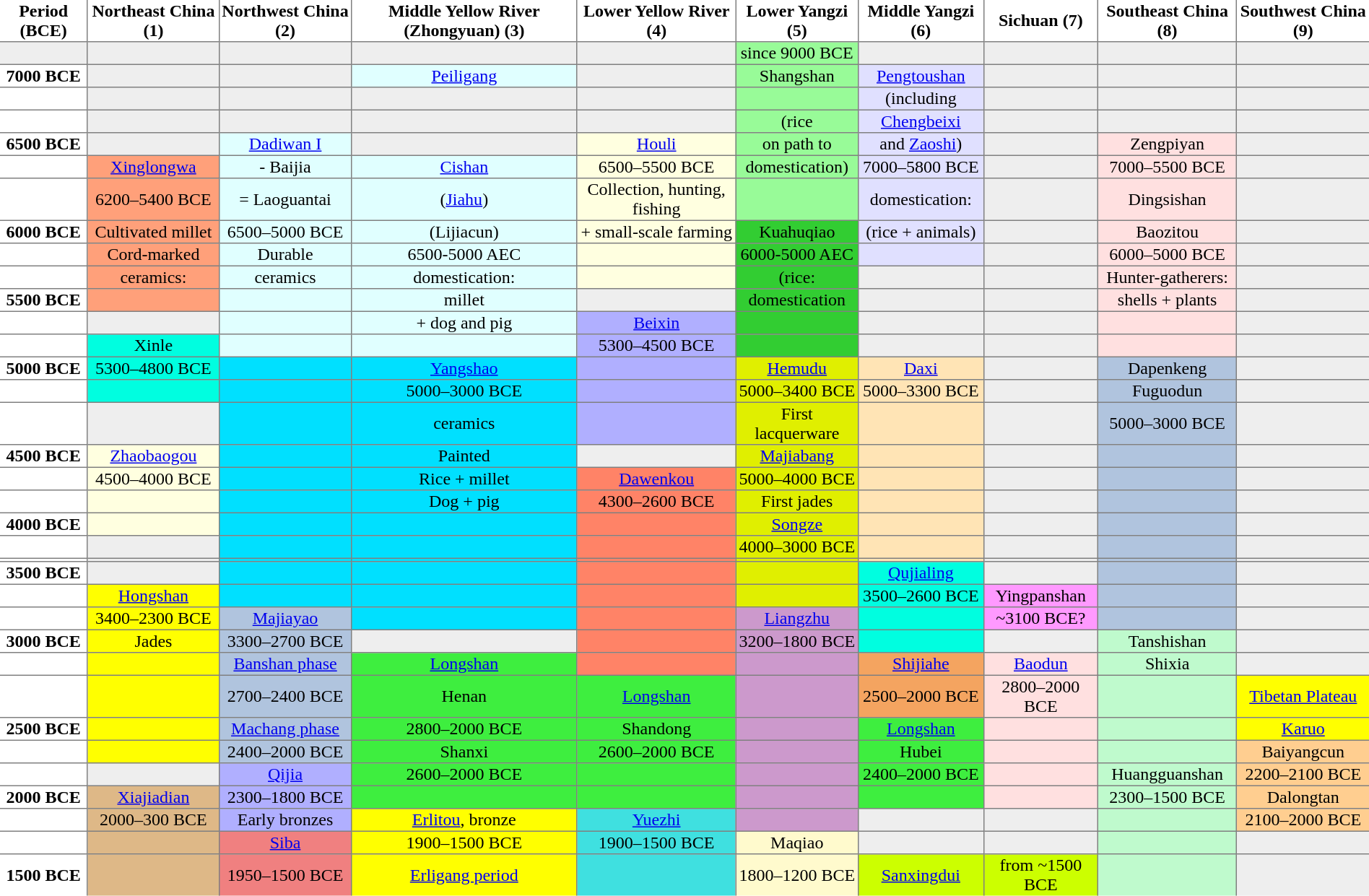<table class="rahmenfarbe1" border="0" cellspacing="0" cellpadding="1" rules="all" style="empty-cells:show;">
<tr>
<th>Period (BCE)</th>
<th>Northeast China (1)</th>
<th>Northwest China (2)</th>
<th>Middle Yellow River (Zhongyuan) (3)</th>
<th>Lower Yellow River (4)</th>
<th>Lower Yangzi (5)</th>
<th>Middle Yangzi (6)</th>
<th>Sichuan (7)</th>
<th>Southeast China (8)</th>
<th>Southwest China (9)</th>
</tr>
<tr>
<td colspan="1" bgcolor="#EEEEEE"></td>
<td colspan="1" bgcolor="#EEEEEE"></td>
<td colspan="1" bgcolor="#EEEEEE"></td>
<td colspan="1" bgcolor="#EEEEEE"></td>
<td colspan="1" bgcolor="#EEEEEE"></td>
<td colspan="1" bgcolor="#98FB98" align="center">since 9000 BCE</td>
<td colspan="1" bgcolor="#EEEEEE"></td>
<td colspan="1" bgcolor="#EEEEEE"></td>
<td colspan="1" bgcolor="#EEEEEE"></td>
<td colspan="1" bgcolor="#EEEEEE"></td>
</tr>
<tr>
<th>7000 BCE</th>
<td colspan="1" bgcolor="#EEEEEE"></td>
<td colspan="1" bgcolor="#EEEEEE"></td>
<td colspan="1" bgcolor="#EOFFFF" align="center"><a href='#'>Peiligang</a></td>
<td colspan="1" bgcolor="#EEEEEE"></td>
<td colspan="1" bgcolor="#98FB98" align="center">Shangshan</td>
<td colspan="1" bgcolor="#E0E0FF" align="center"><a href='#'>Pengtoushan</a></td>
<td colspan="1" bgcolor="#EEEEEE"></td>
<td colspan="1" bgcolor="#EEEEEE"></td>
<td colspan="1" bgcolor="#EEEEEE"></td>
</tr>
<tr>
<th></th>
<td colspan="1" bgcolor="#EEEEEE"></td>
<td colspan="1" bgcolor="#EEEEEE"></td>
<td colspan="1" bgcolor="#EEEEEE"></td>
<td colspan="1" bgcolor="#EEEEEE"></td>
<td colspan="1" bgcolor="#98FB98"></td>
<td colspan="1" bgcolor="#E0E0FF" align="center">(including</td>
<td colspan="1" bgcolor="#EEEEEE"></td>
<td colspan="1" bgcolor="#EEEEEE"></td>
<td colspan="1" bgcolor="#EEEEEE"></td>
</tr>
<tr>
<th></th>
<td colspan="1" bgcolor="#EEEEEE"></td>
<td colspan="1" bgcolor="#EEEEEE"></td>
<td colspan="1" bgcolor="#EEEEEE"></td>
<td colspan="1" bgcolor="#EEEEEE"></td>
<td colspan="1" bgcolor="#98FB98" align="center">(rice</td>
<td colspan="1" bgcolor="#E0E0FF" align="center"><a href='#'>Chengbeixi</a></td>
<td colspan="1" bgcolor="#EEEEEE"></td>
<td colspan="1" bgcolor="#EEEEEE"></td>
<td colspan="1" bgcolor="#EEEEEE"></td>
</tr>
<tr>
<th>6500 BCE</th>
<td colspan="1" bgcolor="#EEEEEE"></td>
<td colspan="1" bgcolor="#EOFFFF" align="center"><a href='#'>Dadiwan I</a></td>
<td colspan="1" bgcolor="#EEEEEE"></td>
<td colspan="1" bgcolor="#FFFFE0" align="center"><a href='#'>Houli</a></td>
<td colspan="1" bgcolor="#98FB98" align="center">on path to</td>
<td colspan="1" bgcolor="#E0E0FF" align="center">and <a href='#'>Zaoshi</a>)</td>
<td colspan="1" bgcolor="#EEEEEE"></td>
<td colspan="1" bgcolor="#FFE0E0" align="center">Zengpiyan</td>
<td colspan="1" bgcolor="#EEEEEE"></td>
</tr>
<tr>
<th></th>
<td colspan="1" bgcolor="#FFA07A" align="center"><a href='#'>Xinglongwa</a></td>
<td colspan="1" bgcolor="#EOFFFF" align="center">- Baijia</td>
<td colspan="1" bgcolor="#EOFFFF" align="center"><a href='#'>Cishan</a></td>
<td colspan="1" bgcolor="#FFFFE0" align="center">6500–5500 BCE</td>
<td colspan="1" bgcolor="#98FB98" align="center">domestication)</td>
<td colspan="1" bgcolor="#E0E0FF" align="center">7000–5800 BCE</td>
<td colspan="1" bgcolor="#EEEEEE"></td>
<td colspan="1" bgcolor="#FFE0E0" align="center">7000–5500 BCE</td>
<td colspan="1" bgcolor="#EEEEEE"></td>
</tr>
<tr>
<th></th>
<td colspan="1" bgcolor="#FFA07A" align="center">6200–5400 BCE</td>
<td colspan="1" bgcolor="#EOFFFF" align="center">= Laoguantai</td>
<td colspan="1" bgcolor="#EOFFFF" align="center">(<a href='#'>Jiahu</a>)</td>
<td colspan="1" bgcolor="#FFFFE0" align="center">Collection, hunting, fishing</td>
<td colspan="1" bgcolor="#98FB98"></td>
<td colspan="1" bgcolor="#E0E0FF" align="center">domestication:</td>
<td colspan="1" bgcolor="#EEEEEE"></td>
<td colspan="1" bgcolor="#FFE0E0" align="center">Dingsishan</td>
<td colspan="1" bgcolor="#EEEEEE"></td>
</tr>
<tr>
<th>6000 BCE</th>
<td colspan="1" bgcolor="#FFA07A" align="center">Cultivated millet</td>
<td colspan="1" bgcolor="#EOFFFF" align="center">6500–5000 BCE</td>
<td colspan="1" bgcolor="#EOFFFF" align="center">(Lijiacun)</td>
<td colspan="1" bgcolor="#FFFFE0" align="center">+ small-scale farming</td>
<td colspan="1" bgcolor="#32CD32" align="center">Kuahuqiao</td>
<td colspan="1" bgcolor="#E0E0FF" align="center">(rice + animals)</td>
<td colspan="1" bgcolor="#EEEEEE"></td>
<td colspan="1" bgcolor="#FFE0E0" align="center">Baozitou</td>
<td colspan="1" bgcolor="#EEEEEE"></td>
</tr>
<tr>
<th></th>
<td colspan="1" bgcolor="#FFA07A" align="center">Cord-marked</td>
<td colspan="1" bgcolor="#EOFFFF" align="center">Durable</td>
<td colspan="1" bgcolor="#EOFFFF" align="center">6500-5000 AEC</td>
<td colspan="1" bgcolor="#FFFFE0"></td>
<td colspan="1" bgcolor="#32CD32" align="center">6000-5000 AEC</td>
<td colspan="1" bgcolor="#E0E0FF"></td>
<td colspan="1" bgcolor="#EEEEEE"></td>
<td colspan="1" bgcolor="#FFE0E0" align="center">6000–5000 BCE</td>
<td colspan="1" bgcolor="#EEEEEE"></td>
</tr>
<tr>
<th></th>
<td colspan="1" bgcolor="#FFA07A" align="center">ceramics:</td>
<td colspan="1" bgcolor="#EOFFFF" align="center">ceramics</td>
<td colspan="1" bgcolor="#EOFFFF" align="center">domestication:</td>
<td colspan="1" bgcolor="#FFFFE0"></td>
<td colspan="1" bgcolor="#32CD32" align="center">(rice:</td>
<td colspan="1" bgcolor="#EEEEEE"></td>
<td colspan="1" bgcolor="#EEEEEE"></td>
<td colspan="1" bgcolor="#FFE0E0" align="center">Hunter-gatherers:</td>
<td colspan="1" bgcolor="#EEEEEE"></td>
</tr>
<tr>
<th>5500 BCE</th>
<td colspan="1" bgcolor="#FFA07A"></td>
<td colspan="1" bgcolor="#EOFFFF"></td>
<td colspan="1" bgcolor="#EOFFFF" align="center">millet</td>
<td colspan="1" bgcolor="#EEEEEE"></td>
<td colspan="1" bgcolor="#32CD32" align="center">domestication</td>
<td colspan="1" bgcolor="#EEEEEE"></td>
<td colspan="1" bgcolor="#EEEEEE"></td>
<td colspan="1" bgcolor="#FFE0E0" align="center">shells + plants</td>
<td colspan="1" bgcolor="#EEEEEE"></td>
</tr>
<tr>
<th></th>
<td colspan="1" bgcolor="#EEEEEE"></td>
<td colspan="1" bgcolor="#EOFFFF"></td>
<td colspan="1" bgcolor="#EOFFFF" align="center">+ dog and pig</td>
<td colspan="1" bgcolor="#B0AFFF" align="center"><a href='#'>Beixin</a></td>
<td colspan="1" bgcolor="#32CD32"></td>
<td colspan="1" bgcolor="#EEEEEE"></td>
<td colspan="1" bgcolor="#EEEEEE"></td>
<td colspan="1" bgcolor="#FFE0E0"></td>
<td colspan="1" bgcolor="#EEEEEE"></td>
</tr>
<tr>
<th></th>
<td colspan="1" bgcolor="#OOFEEO" align="center">Xinle</td>
<td colspan="1" bgcolor="#EOFFFF"></td>
<td colspan="1" bgcolor="#EOFFFF"></td>
<td colspan="1" bgcolor="#B0AFFF" align="center">5300–4500 BCE</td>
<td colspan="1" bgcolor="#32CD32"></td>
<td colspan="1" bgcolor="#EEEEEE"></td>
<td colspan="1" bgcolor="#EEEEEE"></td>
<td colspan="1" bgcolor="#FFE0E0"></td>
<td colspan="1" bgcolor="#EEEEEE"></td>
</tr>
<tr>
<th>5000 BCE</th>
<td colspan="1" bgcolor="#OOFEEO" align="center">5300–4800 BCE</td>
<td colspan="1" bgcolor="#O0E0FF"></td>
<td colspan="1" bgcolor="#O0E0FF" align="center"><a href='#'>Yangshao</a></td>
<td colspan="1" bgcolor="#B0AFFF"></td>
<td colspan="1" bgcolor="#E0EFOO" align="center"><a href='#'>Hemudu</a></td>
<td colspan="1" bgcolor="#FFE4B5" align="center"><a href='#'>Daxi</a></td>
<td colspan="1" bgcolor="#EEEEEE"></td>
<td colspan="1" bgcolor="#B0C4DE" align="center">Dapenkeng</td>
<td colspan="1" bgcolor="#EEEEEE"></td>
</tr>
<tr>
<th></th>
<td colspan="1" bgcolor="#OOFEEO"></td>
<td colspan="1" bgcolor="#O0E0FF"></td>
<td colspan="1" bgcolor="#O0E0FF" align="center">5000–3000 BCE</td>
<td colspan="1" bgcolor="#B0AFFF"></td>
<td colspan="1" bgcolor="#E0EFOO" align="center">5000–3400 BCE</td>
<td colspan="1" bgcolor="#FFE4B5" align="center">5000–3300 BCE</td>
<td colspan="1" bgcolor="#EEEEEE"></td>
<td colspan="1" bgcolor="#B0C4DE" align="center">Fuguodun</td>
<td colspan="1" bgcolor="#EEEEEE"></td>
</tr>
<tr>
<th></th>
<td colspan="1" bgcolor="#EEEEEE"></td>
<td colspan="1" bgcolor="#O0E0FF"></td>
<td colspan="1" bgcolor="#O0E0FF" align="center">ceramics</td>
<td colspan="1" bgcolor="#B0AFFF"></td>
<td colspan="1" bgcolor="#E0EFOO" align="center">First lacquerware</td>
<td colspan="1" bgcolor="#FFE4B5"></td>
<td colspan="1" bgcolor="#EEEEEE"></td>
<td colspan="1" bgcolor="#B0C4DE" align="center">5000–3000 BCE</td>
<td colspan="1" bgcolor="#EEEEEE"></td>
</tr>
<tr>
<th>4500 BCE</th>
<td colspan="1" bgcolor="#FFFFEO" align="center"><a href='#'>Zhaobaogou</a></td>
<td colspan="1" bgcolor="#O0E0FF"></td>
<td colspan="1" bgcolor="#O0E0FF" align="center">Painted</td>
<td colspan="1" bgcolor="#EEEEEE"></td>
<td colspan="1" bgcolor="#E0EFOO" align="center"><a href='#'>Majiabang</a></td>
<td colspan="1" bgcolor="#FFE4B5"></td>
<td colspan="1" bgcolor="#EEEEEE"></td>
<td colspan="1" bgcolor="#B0C4DE"></td>
<td colspan="1" bgcolor="#EEEEEE"></td>
</tr>
<tr>
<th></th>
<td colspan="1" bgcolor="#FFFFEO" align="center">4500–4000 BCE</td>
<td colspan="1" bgcolor="#O0E0FF"></td>
<td colspan="1" bgcolor="#O0E0FF" align="center">Rice + millet</td>
<td colspan="1" bgcolor="#FF8367" align="center"><a href='#'>Dawenkou</a></td>
<td colspan="1" bgcolor="#E0EFOO" align="center">5000–4000 BCE</td>
<td colspan="1" bgcolor="#FFE4B5"></td>
<td colspan="1" bgcolor="#EEEEEE"></td>
<td colspan="1" bgcolor="#B0C4DE"></td>
<td colspan="1" bgcolor="#EEEEEE"></td>
</tr>
<tr>
<th></th>
<td colspan="1" bgcolor="#FFFFEO"></td>
<td colspan="1" bgcolor="#O0E0FF"></td>
<td colspan="1" bgcolor="#O0E0FF" align="center">Dog + pig</td>
<td colspan="1" bgcolor="#FF8367" align="center">4300–2600 BCE</td>
<td colspan="1" bgcolor="#E0EFOO" align="center">First jades</td>
<td colspan="1" bgcolor="#FFE4B5"></td>
<td colspan="1" bgcolor="#EEEEEE"></td>
<td colspan="1" bgcolor="#B0C4DE"></td>
<td colspan="1" bgcolor="#EEEEEE"></td>
</tr>
<tr>
<th>4000 BCE</th>
<td colspan="1" bgcolor="#FFFFEO"></td>
<td colspan="1" bgcolor="#O0E0FF"></td>
<td colspan="1" bgcolor="#O0E0FF"></td>
<td colspan="1" bgcolor="#FF8367"></td>
<td colspan="1" bgcolor="#E0EFOO" align="center"><a href='#'>Songze</a></td>
<td colspan="1" bgcolor="#FFE4B5"></td>
<td colspan="1" bgcolor="#EEEEEE"></td>
<td colspan="1" bgcolor="#B0C4DE"></td>
<td colspan="1" bgcolor="#EEEEEE"></td>
</tr>
<tr>
<th></th>
<td colspan="1" bgcolor="#EEEEEE"></td>
<td colspan="1" bgcolor="#O0E0FF"></td>
<td colspan="1" bgcolor="#O0E0FF"></td>
<td colspan="1" bgcolor="#FF8367"></td>
<td colspan="1" bgcolor="#E0EFOO" align="center">4000–3000 BCE</td>
<td colspan="1" bgcolor="#FFE4B5"></td>
<td colspan="1" bgcolor="#EEEEEE"></td>
<td colspan="1" bgcolor="#B0C4DE"></td>
<td colspan="1" bgcolor="#EEEEEE"></td>
</tr>
<tr>
<th></th>
<td colspan="1" bgcolor="#EEEEEE"></td>
<td colspan="1" bgcolor="#O0E0FF"></td>
<td colspan="1" bgcolor="#O0E0FF"></td>
<td colspan="1" bgcolor="#FF8367"></td>
<td colspan="1" bgcolor="#E0EFOO"></td>
<td colspan="1" bgcolor="#FFE4B5"></td>
<td colspan="1" bgcolor="#EEEEEE"></td>
<td colspan="1" bgcolor="#B0C4DE"></td>
<td colspan="1" bgcolor="#EEEEEE"></td>
</tr>
<tr>
<th>3500 BCE</th>
<td colspan="1" bgcolor="#EEEEEE"></td>
<td colspan="1" bgcolor="#O0E0FF"></td>
<td colspan="1" bgcolor="#O0E0FF"></td>
<td colspan="1" bgcolor="#FF8367"></td>
<td colspan="1" bgcolor="#E0EFOO"></td>
<td colspan="1" bgcolor="#OOFEEO" align="center"><a href='#'>Qujialing</a></td>
<td colspan="1" bgcolor="#EEEEEE"></td>
<td colspan="1" bgcolor="#B0C4DE"></td>
<td colspan="1" bgcolor="#EEEEEE"></td>
</tr>
<tr>
<th></th>
<td colspan="1" bgcolor="yellow" align="center"><a href='#'>Hongshan</a></td>
<td colspan="1" bgcolor="#O0E0FF"></td>
<td colspan="1" bgcolor="#O0E0FF"></td>
<td colspan="1" bgcolor="#FF8367"></td>
<td colspan="1" bgcolor="#E0EFOO"></td>
<td colspan="1" bgcolor="#OOFEEO" align="center">3500–2600 BCE</td>
<td colspan="1" bgcolor="#FF99FF" align="center">Yingpanshan</td>
<td colspan="1" bgcolor="#B0C4DE"></td>
<td colspan="1" bgcolor="#EEEEEE"></td>
</tr>
<tr>
<th></th>
<td colspan="1" bgcolor="yellow" align="center">3400–2300 BCE</td>
<td colspan="1" bgcolor="#B0C4DE" align="center"><a href='#'>Majiayao</a></td>
<td colspan="1" bgcolor="#O0E0FF"></td>
<td colspan="1" bgcolor="#FF8367"></td>
<td colspan="1" bgcolor="#CC99CC" align="center"><a href='#'>Liangzhu</a></td>
<td colspan="1" bgcolor="#OOFEEO"></td>
<td colspan="1" bgcolor="#FF99FF" align="center">~3100 BCE?</td>
<td colspan="1" bgcolor="#B0C4DE"></td>
<td colspan="1" bgcolor="#EEEEEE"></td>
</tr>
<tr>
<th>3000 BCE</th>
<td colspan="1" bgcolor="yellow" align="center">Jades</td>
<td colspan="1" bgcolor="#B0C4DE" align="center">3300–2700 BCE</td>
<td colspan="1" bgcolor="#EEEEEE"></td>
<td colspan="1" bgcolor="#FF8367"></td>
<td colspan="1" bgcolor="#CC99CC" align="center">3200–1800 BCE</td>
<td colspan="1" bgcolor="#OOFEEO"></td>
<td colspan="1" bgcolor="#EEEEEE"></td>
<td colspan="1" bgcolor="#BFFACD" align="center">Tanshishan</td>
<td colspan="1" bgcolor="#EEEEEE"></td>
</tr>
<tr>
<th></th>
<td colspan="1" bgcolor="yellow"></td>
<td colspan="1" bgcolor="#B0C4DE" align="center"><a href='#'>Banshan phase</a></td>
<td colspan="1" bgcolor="#3EEE3F" align="center"><a href='#'>Longshan</a></td>
<td colspan="1" bgcolor="#FF8367"></td>
<td colspan="1" bgcolor="#CC99CC"></td>
<td colspan="1" bgcolor="#F4A460" align="center"><a href='#'>Shijiahe</a></td>
<td colspan="1" bgcolor="#FFE0E0" align="center"><a href='#'>Baodun</a></td>
<td colspan="1" bgcolor="#BFFACD" align="center">Shixia</td>
<td colspan="1" bgcolor="#EEEEEE"></td>
</tr>
<tr>
<th></th>
<td colspan="1" bgcolor="yellow"></td>
<td colspan="1" bgcolor="#B0C4DE" align="center">2700–2400 BCE</td>
<td colspan="1" bgcolor="#3EEE3F" align="center">Henan</td>
<td colspan="1" bgcolor="#3EEE3F" align="center"><a href='#'>Longshan</a></td>
<td colspan="1" bgcolor="#CC99CC"></td>
<td colspan="1" bgcolor="#F4A460" align="center">2500–2000 BCE</td>
<td colspan="1" bgcolor="#FFE0E0" align="center">2800–2000 BCE</td>
<td colspan="1" bgcolor="#BFFACD" align="center"></td>
<td colspan="1" bgcolor="yellow" align="center"><a href='#'>Tibetan Plateau</a></td>
</tr>
<tr>
<th>2500 BCE</th>
<td colspan="1" bgcolor="yellow"></td>
<td colspan="1" bgcolor="#B0C4DE" align="center"><a href='#'>Machang phase</a></td>
<td colspan="1" bgcolor="#3EEE3F" align="center">2800–2000 BCE</td>
<td colspan="1" bgcolor="#3EEE3F" align="center">Shandong</td>
<td colspan="1" bgcolor="#CC99CC"></td>
<td colspan="1" bgcolor="#3EEE3F" align="center"><a href='#'>Longshan</a></td>
<td colspan="1" bgcolor="#FFE0E0"></td>
<td colspan="1" bgcolor="#BFFACD"></td>
<td colspan="1" bgcolor="yellow" align="center"><a href='#'>Karuo</a></td>
</tr>
<tr>
<th></th>
<td colspan="1" bgcolor="yellow"></td>
<td colspan="1" bgcolor="#B0C4DE" align="center">2400–2000 BCE</td>
<td colspan="1" bgcolor="#3EEE3F" align="center">Shanxi</td>
<td colspan="1" bgcolor="#3EEE3F" align="center">2600–2000 BCE</td>
<td colspan="1" bgcolor="#CC99CC"></td>
<td colspan="1" bgcolor="#3EEE3F" align="center">Hubei</td>
<td colspan="1" bgcolor="#FFE0E0"></td>
<td colspan="1" bgcolor="#BFFACD"></td>
<td colspan="1" bgcolor="#FFBCE99" align="center">Baiyangcun</td>
</tr>
<tr>
<th></th>
<td colspan="1" bgcolor="#EEEEEE"></td>
<td colspan="1" bgcolor="#B0AFFF" align="center"><a href='#'>Qijia</a></td>
<td colspan="1" bgcolor="#3EEE3F" align="center">2600–2000 BCE</td>
<td colspan="1" bgcolor="#3EEE3F"></td>
<td colspan="1" bgcolor="#CC99CC"></td>
<td colspan="1" bgcolor="#3EEE3F" align="center">2400–2000 BCE</td>
<td colspan="1" bgcolor="#FFE0E0"></td>
<td colspan="1" bgcolor="#BFFACD" align="center">Huangguanshan</td>
<td colspan="1" bgcolor="#FFBCE99" align="center">2200–2100 BCE</td>
</tr>
<tr>
<th>2000 BCE</th>
<td colspan="1" bgcolor="#DEB887" align="center"><a href='#'>Xiajiadian</a></td>
<td colspan="1" bgcolor="#B0AFFF" align="center">2300–1800 BCE</td>
<td colspan="1" bgcolor="#3EEE3F"></td>
<td colspan="1" bgcolor="#3EEE3F"></td>
<td colspan="1" bgcolor="#CC99CC"></td>
<td colspan="1" bgcolor="#3EEE3F"></td>
<td colspan="1" bgcolor="#FFE0E0"></td>
<td colspan="1" bgcolor="#BFFACD" align="center">2300–1500 BCE</td>
<td colspan="1" bgcolor="#FFBCE99" align="center">Dalongtan</td>
</tr>
<tr>
<th></th>
<td colspan="1" bgcolor="#DEB887" align="center">2000–300 BCE</td>
<td colspan="1" bgcolor="#B0AFFF" align="center">Early bronzes</td>
<td colspan="1" bgcolor="yellow" align="center"><a href='#'>Erlitou</a>, bronze</td>
<td colspan="1" bgcolor="#3FE0E0" align="center"><a href='#'>Yuezhi</a></td>
<td colspan="1" bgcolor="#CC99CC"></td>
<td colspan="1" bgcolor="#EEEEEE"></td>
<td colspan="1" bgcolor="#EEEEEE"></td>
<td colspan="1" bgcolor="#BFFACD"></td>
<td colspan="1" bgcolor="#FFBCE99" align="center">2100–2000 BCE</td>
</tr>
<tr>
<th></th>
<td colspan="1" bgcolor="#DEB887"></td>
<td colspan="1" bgcolor="#F08080" align="center"><a href='#'>Siba</a></td>
<td colspan="1" bgcolor="yellow" align="center">1900–1500 BCE</td>
<td colspan="1" bgcolor="#3FE0E0" align="center">1900–1500 BCE</td>
<td colspan="1" bgcolor="#FFFACD" align="center">Maqiao</td>
<td colspan="1" bgcolor="#EEEEEE"></td>
<td colspan="1" bgcolor="#EEEEEE"></td>
<td colspan="1" bgcolor="#BFFACD"></td>
<td colspan="1" bgcolor="#EEEEEE"></td>
</tr>
<tr>
<th>1500 BCE</th>
<td colspan="1" bgcolor="#DEB887"></td>
<td colspan="1" bgcolor="#F08080" align="center">1950–1500 BCE</td>
<td colspan="1" bgcolor="yellow" align="center"><a href='#'>Erligang period</a></td>
<td colspan="1" bgcolor="#3FE0E0"></td>
<td colspan="1" bgcolor="#FFFACD" align="center">1800–1200 BCE</td>
<td colspan="1" bgcolor="#CCFF00" align="center"><a href='#'>Sanxingdui</a></td>
<td colspan="1" bgcolor="#CCFF00" align="center">from ~1500 BCE</td>
<td colspan="1" bgcolor="#BFFACD"></td>
<td colspan="1" bgcolor="#EEEEEE"></td>
</tr>
</table>
